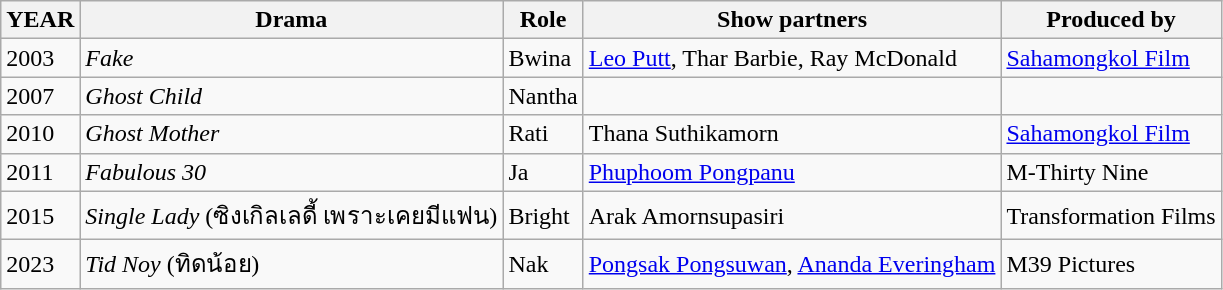<table class="wikitable">
<tr>
<th>YEAR</th>
<th>Drama</th>
<th>Role</th>
<th>Show partners</th>
<th>Produced by</th>
</tr>
<tr>
<td rowspan=1>2003</td>
<td><em>Fake</em></td>
<td>Bwina</td>
<td><a href='#'>Leo Putt</a>, Thar Barbie, Ray McDonald</td>
<td><a href='#'>Sahamongkol Film</a></td>
</tr>
<tr>
<td rowspan=1>2007</td>
<td><em>Ghost Child</em></td>
<td>Nantha</td>
<td></td>
<td></td>
</tr>
<tr>
<td rowspan=1>2010</td>
<td><em>Ghost Mother</em></td>
<td>Rati</td>
<td>Thana Suthikamorn</td>
<td><a href='#'>Sahamongkol Film</a></td>
</tr>
<tr>
<td rowspan=1>2011</td>
<td><em>Fabulous 30</em></td>
<td>Ja</td>
<td><a href='#'>Phuphoom Pongpanu</a></td>
<td>M-Thirty Nine</td>
</tr>
<tr>
<td rowspan=1>2015</td>
<td><em>Single Lady</em> (ซิงเกิลเลดี้ เพราะเคยมีแฟน)</td>
<td>Bright</td>
<td>Arak Amornsupasiri</td>
<td>Transformation Films</td>
</tr>
<tr>
<td rowspan=1>2023</td>
<td><em>Tid Noy</em> (ทิดน้อย)</td>
<td>Nak</td>
<td><a href='#'>Pongsak Pongsuwan</a>, <a href='#'>Ananda Everingham</a></td>
<td>M39 Pictures</td>
</tr>
</table>
